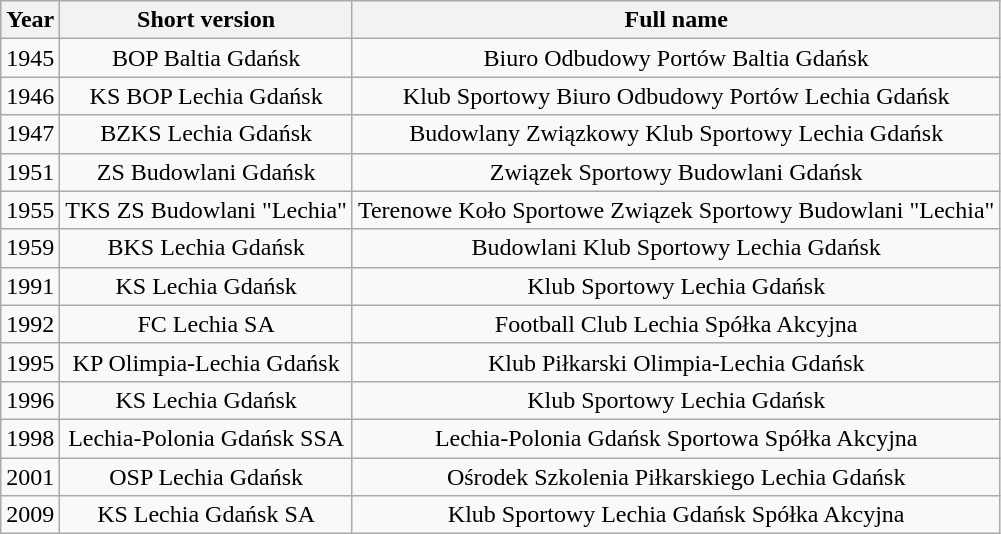<table class="wikitable" style="text-align: center">
<tr>
<th>Year</th>
<th>Short version</th>
<th>Full name</th>
</tr>
<tr>
<td>1945</td>
<td>BOP Baltia Gdańsk</td>
<td>Biuro Odbudowy Portów Baltia Gdańsk</td>
</tr>
<tr>
<td>1946</td>
<td>KS BOP Lechia Gdańsk</td>
<td>Klub Sportowy Biuro Odbudowy Portów Lechia Gdańsk</td>
</tr>
<tr>
<td>1947</td>
<td>BZKS Lechia Gdańsk</td>
<td>Budowlany Związkowy Klub Sportowy Lechia Gdańsk</td>
</tr>
<tr>
<td>1951</td>
<td>ZS Budowlani Gdańsk</td>
<td>Związek Sportowy Budowlani Gdańsk</td>
</tr>
<tr>
<td>1955</td>
<td>TKS ZS Budowlani "Lechia"</td>
<td>Terenowe Koło Sportowe Związek Sportowy Budowlani "Lechia"</td>
</tr>
<tr>
<td>1959</td>
<td>BKS Lechia Gdańsk</td>
<td>Budowlani Klub Sportowy Lechia Gdańsk</td>
</tr>
<tr>
<td>1991</td>
<td>KS Lechia Gdańsk</td>
<td>Klub Sportowy Lechia Gdańsk</td>
</tr>
<tr>
<td>1992</td>
<td>FC Lechia SA</td>
<td>Football Club Lechia Spółka Akcyjna</td>
</tr>
<tr>
<td>1995</td>
<td>KP Olimpia-Lechia Gdańsk</td>
<td>Klub Piłkarski Olimpia-Lechia Gdańsk</td>
</tr>
<tr>
<td>1996</td>
<td>KS Lechia Gdańsk</td>
<td>Klub Sportowy Lechia Gdańsk</td>
</tr>
<tr>
<td>1998</td>
<td>Lechia-Polonia Gdańsk SSA</td>
<td>Lechia-Polonia Gdańsk Sportowa Spółka Akcyjna</td>
</tr>
<tr>
<td>2001</td>
<td>OSP Lechia Gdańsk</td>
<td>Ośrodek Szkolenia Piłkarskiego Lechia Gdańsk</td>
</tr>
<tr>
<td>2009</td>
<td>KS Lechia Gdańsk SA</td>
<td>Klub Sportowy Lechia Gdańsk Spółka Akcyjna</td>
</tr>
</table>
